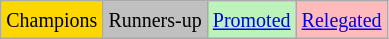<table class="wikitable">
<tr>
<td bgcolor=gold><small>Champions</small></td>
<td bgcolor=silver><small>Runners-up</small></td>
<td bgcolor=#bbf3bb><small><a href='#'>Promoted</a></small></td>
<td bgcolor=#ffbbbb><small><a href='#'>Relegated</a></small></td>
</tr>
</table>
